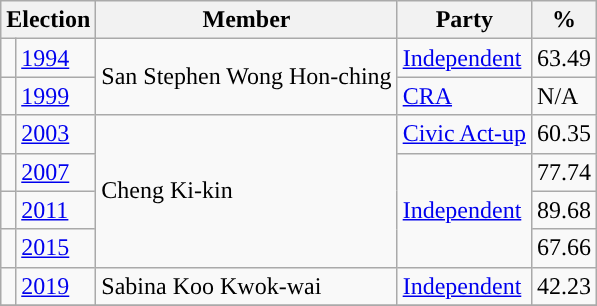<table class="wikitable">
<tr>
<th colspan="2">Election</th>
<th>Member</th>
<th>Party</th>
<th>%</th>
</tr>
<tr>
<td style="background-color: "></td>
<td><a href='#'>1994</a></td>
<td rowspan=2>San Stephen Wong Hon-ching</td>
<td><a href='#'>Independent</a></td>
<td>63.49</td>
</tr>
<tr>
<td style="background-color: "></td>
<td><a href='#'>1999</a></td>
<td><a href='#'>CRA</a></td>
<td>N/A</td>
</tr>
<tr>
<td style="background-color: "></td>
<td><a href='#'>2003</a></td>
<td rowspan=4>Cheng Ki-kin</td>
<td><a href='#'>Civic Act-up</a></td>
<td>60.35</td>
</tr>
<tr>
<td style="background-color: "></td>
<td><a href='#'>2007</a></td>
<td rowspan=3><a href='#'>Independent</a></td>
<td>77.74</td>
</tr>
<tr>
<td style="background-color: "></td>
<td><a href='#'>2011</a></td>
<td>89.68</td>
</tr>
<tr>
<td style="background-color: "></td>
<td><a href='#'>2015</a></td>
<td>67.66</td>
</tr>
<tr>
<td style="background-color: "></td>
<td><a href='#'>2019</a></td>
<td>Sabina Koo Kwok-wai</td>
<td><a href='#'>Independent</a></td>
<td>42.23</td>
</tr>
<tr>
</tr>
</table>
